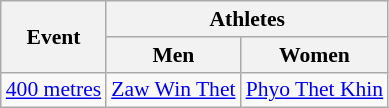<table class=wikitable style="font-size:90%">
<tr>
<th rowspan=2>Event</th>
<th colspan=2>Athletes</th>
</tr>
<tr>
<th>Men</th>
<th>Women</th>
</tr>
<tr>
<td><a href='#'>400 metres</a></td>
<td><a href='#'>Zaw Win Thet</a></td>
<td><a href='#'>Phyo Thet Khin</a></td>
</tr>
</table>
